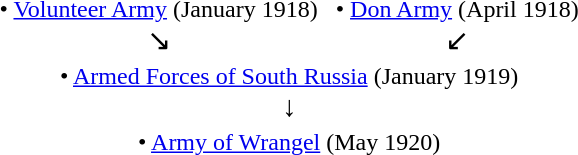<table style="text-align: center">
<tr>
<td>• <a href='#'>Volunteer Army</a> (January 1918)<br><big>↘</big></td>
<td></td>
<td></td>
<td>• <a href='#'>Don Army</a> (April 1918)<br><big>↙</big></td>
</tr>
<tr>
<td colspan="5">• <a href='#'>Armed Forces of South Russia</a> (January 1919)<br><big>↓</big></td>
</tr>
<tr>
<td colspan="5">• <a href='#'>Army of Wrangel</a> (May 1920)</td>
</tr>
<tr>
</tr>
</table>
